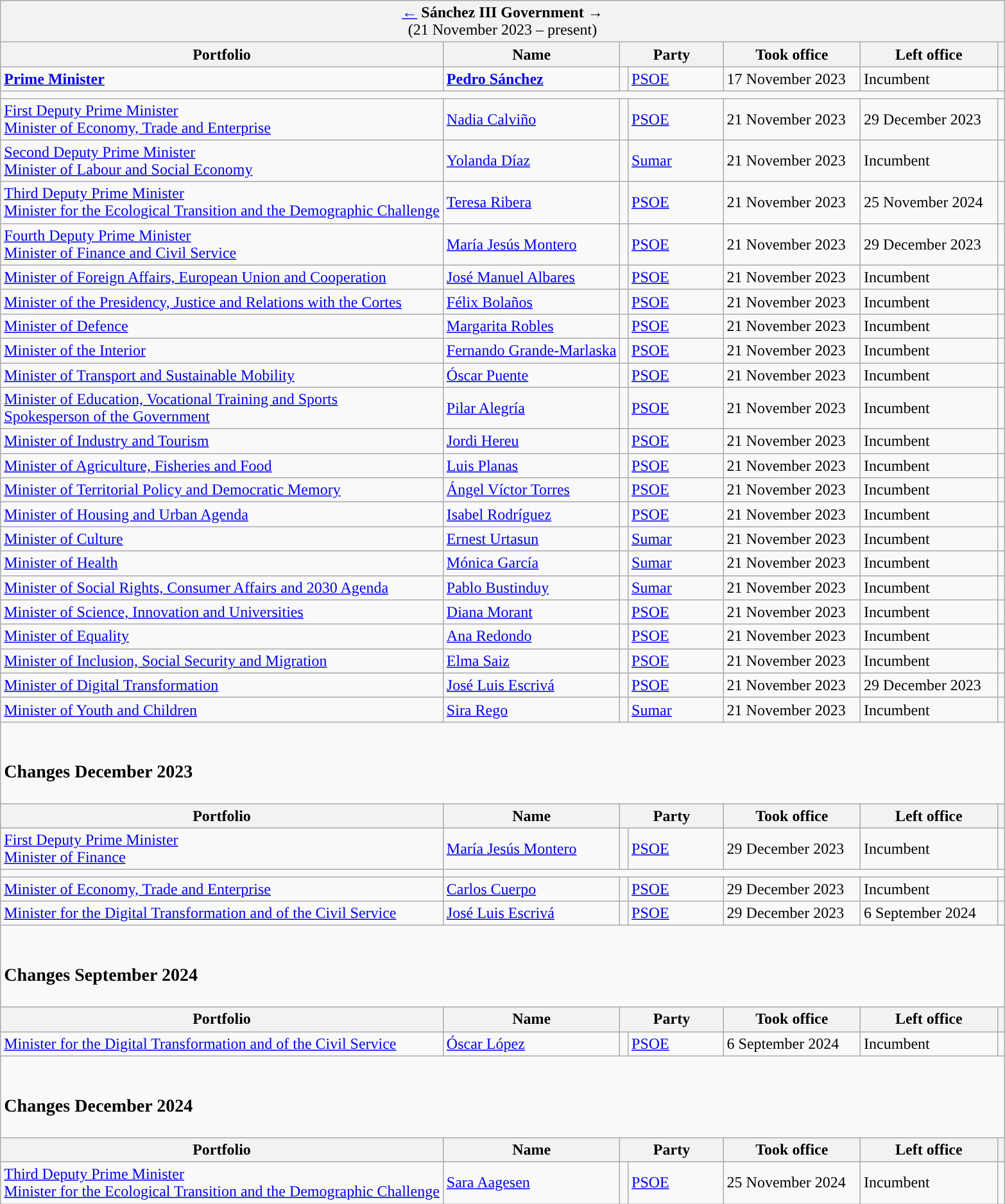<table class="wikitable">
<tr>
<td colspan="7" bgcolor="#F2F2F2" align="center"><a href='#'>←</a> <strong>Sánchez III Government</strong> →<br>(21 November 2023 – present)</td>
</tr>
<tr>
<th>Portfolio</th>
<th>Name</th>
<th width="100px" colspan="2">Party</th>
<th width="135px">Took office</th>
<th width="135px">Left office</th>
<th></th>
</tr>
<tr>
<td><strong><a href='#'>Prime Minister</a></strong></td>
<td><strong><a href='#'>Pedro Sánchez</a></strong></td>
<td width="1" style="background-color:"></td>
<td><a href='#'>PSOE</a></td>
<td>17 November 2023</td>
<td>Incumbent</td>
<td align="center"></td>
</tr>
<tr>
<td colspan="7"></td>
</tr>
<tr>
<td><a href='#'>First Deputy Prime Minister</a><br><a href='#'>Minister of Economy, Trade and Enterprise</a></td>
<td><a href='#'>Nadia Calviño</a></td>
<td style="background-color:"></td>
<td><a href='#'>PSOE</a> </td>
<td>21 November 2023</td>
<td>29 December 2023</td>
<td align="center"></td>
</tr>
<tr>
<td><a href='#'>Second Deputy Prime Minister</a><br><a href='#'>Minister of Labour and Social Economy</a></td>
<td><a href='#'>Yolanda Díaz</a></td>
<td style="background-color:"></td>
<td><a href='#'>Sumar </a></td>
<td>21 November 2023</td>
<td>Incumbent</td>
<td align="center"></td>
</tr>
<tr>
<td><a href='#'>Third Deputy Prime Minister</a><br><a href='#'>Minister for the Ecological Transition and the Demographic Challenge</a></td>
<td><a href='#'>Teresa Ribera</a></td>
<td style="background-color:"></td>
<td><a href='#'>PSOE</a></td>
<td>21 November 2023</td>
<td>25 November 2024</td>
<td align="center"></td>
</tr>
<tr>
<td><a href='#'>Fourth Deputy Prime Minister</a><br><a href='#'>Minister of Finance and Civil Service</a></td>
<td><a href='#'>María Jesús Montero</a></td>
<td style="background-color:"></td>
<td><a href='#'>PSOE</a></td>
<td>21 November 2023</td>
<td>29 December 2023</td>
<td align="center"></td>
</tr>
<tr>
<td><a href='#'>Minister of Foreign Affairs, European Union and Cooperation</a></td>
<td><a href='#'>José Manuel Albares</a></td>
<td style="background-color:"></td>
<td><a href='#'>PSOE</a></td>
<td>21 November 2023</td>
<td>Incumbent</td>
<td align="center"></td>
</tr>
<tr>
<td><a href='#'>Minister of the Presidency, Justice and Relations with the Cortes</a></td>
<td><a href='#'>Félix Bolaños</a></td>
<td style="background-color:"></td>
<td><a href='#'>PSOE</a></td>
<td>21 November 2023</td>
<td>Incumbent</td>
<td align="center"></td>
</tr>
<tr>
<td><a href='#'>Minister of Defence</a></td>
<td><a href='#'>Margarita Robles</a></td>
<td style="background-color:"></td>
<td><a href='#'>PSOE</a> </td>
<td>21 November 2023</td>
<td>Incumbent</td>
<td align="center"></td>
</tr>
<tr>
<td><a href='#'>Minister of the Interior</a></td>
<td><a href='#'>Fernando Grande-Marlaska</a></td>
<td style="background-color:"></td>
<td><a href='#'>PSOE</a> </td>
<td>21 November 2023</td>
<td>Incumbent</td>
<td align="center"></td>
</tr>
<tr>
<td><a href='#'>Minister of Transport and Sustainable Mobility</a></td>
<td><a href='#'>Óscar Puente</a></td>
<td style="background-color:"></td>
<td><a href='#'>PSOE</a></td>
<td>21 November 2023</td>
<td>Incumbent</td>
<td align="center"></td>
</tr>
<tr>
<td><a href='#'>Minister of Education, Vocational Training and Sports</a><br><a href='#'>Spokesperson of the Government</a></td>
<td><a href='#'>Pilar Alegría</a></td>
<td style="background-color:"></td>
<td><a href='#'>PSOE</a></td>
<td>21 November 2023</td>
<td>Incumbent</td>
<td align="center"><br></td>
</tr>
<tr>
<td><a href='#'>Minister of Industry and Tourism</a></td>
<td><a href='#'>Jordi Hereu</a></td>
<td style="background-color:"></td>
<td><a href='#'>PSOE</a> </td>
<td>21 November 2023</td>
<td>Incumbent</td>
<td align="center"></td>
</tr>
<tr>
<td><a href='#'>Minister of Agriculture, Fisheries and Food</a></td>
<td><a href='#'>Luis Planas</a></td>
<td style="background-color:"></td>
<td><a href='#'>PSOE</a></td>
<td>21 November 2023</td>
<td>Incumbent</td>
<td align="center"></td>
</tr>
<tr>
<td><a href='#'>Minister of Territorial Policy and Democratic Memory</a></td>
<td><a href='#'>Ángel Víctor Torres</a></td>
<td style="background-color:"></td>
<td><a href='#'>PSOE</a></td>
<td>21 November 2023</td>
<td>Incumbent</td>
<td align="center"></td>
</tr>
<tr>
<td><a href='#'>Minister of Housing and Urban Agenda</a></td>
<td><a href='#'>Isabel Rodríguez</a></td>
<td style="background-color:"></td>
<td><a href='#'>PSOE</a></td>
<td>21 November 2023</td>
<td>Incumbent</td>
<td align="center"></td>
</tr>
<tr>
<td><a href='#'>Minister of Culture</a></td>
<td><a href='#'>Ernest Urtasun</a></td>
<td style="background-color:"></td>
<td><a href='#'>Sumar</a> </td>
<td>21 November 2023</td>
<td>Incumbent</td>
<td align="center"></td>
</tr>
<tr>
<td><a href='#'>Minister of Health</a></td>
<td><a href='#'>Mónica García</a></td>
<td style="background-color:"></td>
<td><a href='#'>Sumar</a> </td>
<td>21 November 2023</td>
<td>Incumbent</td>
<td align="center"></td>
</tr>
<tr>
<td><a href='#'>Minister of Social Rights, Consumer Affairs and 2030 Agenda</a></td>
<td><a href='#'>Pablo Bustinduy</a></td>
<td style="background-color:"></td>
<td><a href='#'>Sumar</a> </td>
<td>21 November 2023</td>
<td>Incumbent</td>
<td align="center"></td>
</tr>
<tr>
<td><a href='#'>Minister of Science, Innovation and Universities</a></td>
<td><a href='#'>Diana Morant</a></td>
<td style="background-color:"></td>
<td><a href='#'>PSOE</a></td>
<td>21 November 2023</td>
<td>Incumbent</td>
<td align="center"></td>
</tr>
<tr>
<td><a href='#'>Minister of Equality</a></td>
<td><a href='#'>Ana Redondo</a></td>
<td style="background-color:"></td>
<td><a href='#'>PSOE</a></td>
<td>21 November 2023</td>
<td>Incumbent</td>
<td align="center"></td>
</tr>
<tr>
<td><a href='#'>Minister of Inclusion, Social Security and Migration</a></td>
<td><a href='#'>Elma Saiz</a></td>
<td style="background-color:"></td>
<td><a href='#'>PSOE</a></td>
<td>21 November 2023</td>
<td>Incumbent</td>
<td align="center"></td>
</tr>
<tr>
<td><a href='#'>Minister of Digital Transformation</a></td>
<td><a href='#'>José Luis Escrivá</a></td>
<td style="background-color:"></td>
<td><a href='#'>PSOE</a> </td>
<td>21 November 2023</td>
<td>29 December 2023</td>
<td align="center"></td>
</tr>
<tr>
<td><a href='#'>Minister of Youth and Children</a></td>
<td><a href='#'>Sira Rego</a></td>
<td style="background-color:"></td>
<td><a href='#'>Sumar</a> </td>
<td>21 November 2023</td>
<td>Incumbent</td>
<td align="center"></td>
</tr>
<tr>
<td colspan="7"><br><h3>Changes December 2023</h3></td>
</tr>
<tr>
<th>Portfolio</th>
<th>Name</th>
<th colspan="2">Party</th>
<th>Took office</th>
<th>Left office</th>
<th></th>
</tr>
<tr>
<td><a href='#'>First Deputy Prime Minister</a><br><a href='#'>Minister of Finance</a></td>
<td><a href='#'>María Jesús Montero</a></td>
<td style="background-color:"></td>
<td><a href='#'>PSOE</a></td>
<td>29 December 2023</td>
<td>Incumbent</td>
<td align="center"><br></td>
</tr>
<tr>
<td></td>
<td colspan="6"></td>
</tr>
<tr>
<td><a href='#'>Minister of Economy, Trade and Enterprise</a></td>
<td><a href='#'>Carlos Cuerpo</a></td>
<td style="background-color:"></td>
<td><a href='#'>PSOE</a> </td>
<td>29 December 2023</td>
<td>Incumbent</td>
<td align="center"></td>
</tr>
<tr>
<td><a href='#'>Minister for the Digital Transformation and of the Civil Service</a></td>
<td><a href='#'>José Luis Escrivá</a></td>
<td style="background-color:"></td>
<td><a href='#'>PSOE</a> </td>
<td>29 December 2023</td>
<td>6 September 2024</td>
<td align="center"></td>
</tr>
<tr>
<td colspan="7"><br><h3>Changes September 2024</h3></td>
</tr>
<tr>
<th>Portfolio</th>
<th>Name</th>
<th colspan="2">Party</th>
<th>Took office</th>
<th>Left office</th>
<th></th>
</tr>
<tr>
<td><a href='#'>Minister for the Digital Transformation and of the Civil Service</a></td>
<td><a href='#'>Óscar López</a></td>
<td style="background-color:"></td>
<td><a href='#'>PSOE</a></td>
<td>6 September 2024</td>
<td>Incumbent</td>
<td align="center"></td>
</tr>
<tr>
<td colspan="7"><br><h3>Changes December 2024</h3></td>
</tr>
<tr>
<th>Portfolio</th>
<th>Name</th>
<th colspan="2">Party</th>
<th>Took office</th>
<th>Left office</th>
<th></th>
</tr>
<tr>
<td><a href='#'>Third Deputy Prime Minister</a><br><a href='#'>Minister for the Ecological Transition and the Demographic Challenge</a></td>
<td><a href='#'>Sara Aagesen</a></td>
<td style="background-color:"></td>
<td><a href='#'>PSOE</a> </td>
<td>25 November 2024</td>
<td>Incumbent</td>
<td align="center"><br></td>
</tr>
</table>
